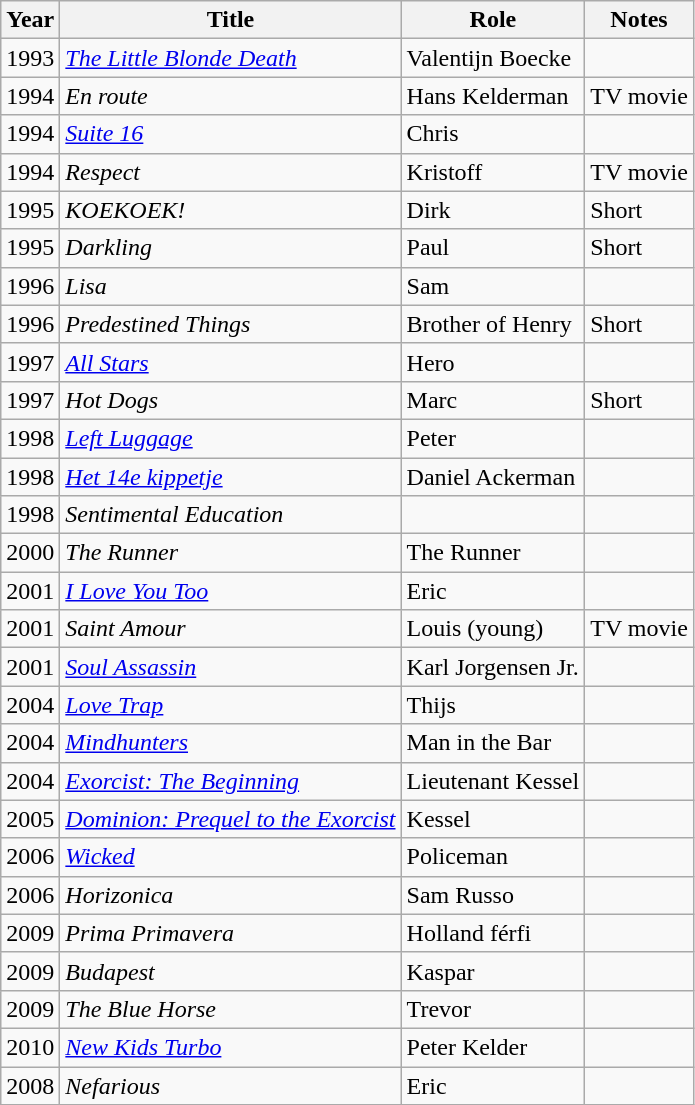<table class="wikitable">
<tr>
<th>Year</th>
<th>Title</th>
<th>Role</th>
<th>Notes</th>
</tr>
<tr>
<td>1993</td>
<td><em><a href='#'>The Little Blonde Death</a></em></td>
<td>Valentijn Boecke</td>
<td></td>
</tr>
<tr>
<td>1994</td>
<td><em>En route</em></td>
<td>Hans Kelderman</td>
<td>TV movie</td>
</tr>
<tr>
<td>1994</td>
<td><em><a href='#'>Suite 16</a></em></td>
<td>Chris</td>
<td></td>
</tr>
<tr>
<td>1994</td>
<td><em>Respect</em></td>
<td>Kristoff</td>
<td>TV movie</td>
</tr>
<tr>
<td>1995</td>
<td><em>KOEKOEK!</em></td>
<td>Dirk</td>
<td>Short</td>
</tr>
<tr>
<td>1995</td>
<td><em>Darkling</em></td>
<td>Paul</td>
<td>Short</td>
</tr>
<tr>
<td>1996</td>
<td><em>Lisa</em></td>
<td>Sam</td>
<td></td>
</tr>
<tr>
<td>1996</td>
<td><em>Predestined Things</em></td>
<td>Brother of Henry</td>
<td>Short</td>
</tr>
<tr>
<td>1997</td>
<td><em><a href='#'>All Stars</a></em></td>
<td>Hero</td>
<td></td>
</tr>
<tr>
<td>1997</td>
<td><em>Hot Dogs</em></td>
<td>Marc</td>
<td>Short</td>
</tr>
<tr>
<td>1998</td>
<td><em><a href='#'>Left Luggage</a></em></td>
<td>Peter</td>
<td></td>
</tr>
<tr>
<td>1998</td>
<td><em><a href='#'>Het 14e kippetje</a></em></td>
<td>Daniel Ackerman</td>
<td></td>
</tr>
<tr>
<td>1998</td>
<td><em>Sentimental Education</em></td>
<td></td>
<td></td>
</tr>
<tr>
<td>2000</td>
<td><em>The Runner</em></td>
<td>The Runner</td>
<td></td>
</tr>
<tr>
<td>2001</td>
<td><em><a href='#'>I Love You Too</a></em></td>
<td>Eric</td>
<td></td>
</tr>
<tr>
<td>2001</td>
<td><em>Saint Amour</em></td>
<td>Louis (young)</td>
<td>TV movie</td>
</tr>
<tr>
<td>2001</td>
<td><em><a href='#'>Soul Assassin</a></em></td>
<td>Karl Jorgensen Jr.</td>
<td></td>
</tr>
<tr>
<td>2004</td>
<td><em><a href='#'>Love Trap</a></em></td>
<td>Thijs</td>
<td></td>
</tr>
<tr>
<td>2004</td>
<td><em><a href='#'>Mindhunters</a></em></td>
<td>Man in the Bar</td>
<td></td>
</tr>
<tr>
<td>2004</td>
<td><em><a href='#'>Exorcist: The Beginning</a></em></td>
<td>Lieutenant Kessel</td>
<td></td>
</tr>
<tr>
<td>2005</td>
<td><em><a href='#'>Dominion: Prequel to the Exorcist</a></em></td>
<td>Kessel</td>
<td></td>
</tr>
<tr>
<td>2006</td>
<td><em><a href='#'>Wicked</a></em></td>
<td>Policeman</td>
<td></td>
</tr>
<tr>
<td>2006</td>
<td><em>Horizonica</em></td>
<td>Sam Russo</td>
<td></td>
</tr>
<tr>
<td>2009</td>
<td><em>Prima Primavera</em></td>
<td>Holland férfi</td>
<td></td>
</tr>
<tr>
<td>2009</td>
<td><em>Budapest</em></td>
<td>Kaspar</td>
<td></td>
</tr>
<tr>
<td>2009</td>
<td><em>The Blue Horse</em></td>
<td>Trevor</td>
<td></td>
</tr>
<tr>
<td>2010</td>
<td><em><a href='#'>New Kids Turbo</a></em></td>
<td>Peter Kelder</td>
<td></td>
</tr>
<tr>
<td>2008</td>
<td><em>Nefarious</em></td>
<td>Eric</td>
<td></td>
</tr>
</table>
